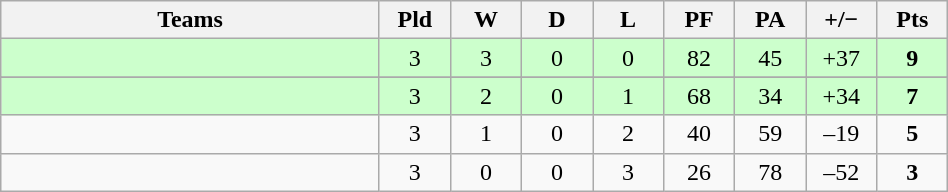<table class="wikitable" style="text-align: center;">
<tr>
<th width="245">Teams</th>
<th width="40">Pld</th>
<th width="40">W</th>
<th width="40">D</th>
<th width="40">L</th>
<th width="40">PF</th>
<th width="40">PA</th>
<th width="40">+/−</th>
<th width="40">Pts</th>
</tr>
<tr bgcolor=ccffcc>
<td align=left></td>
<td>3</td>
<td>3</td>
<td>0</td>
<td>0</td>
<td>82</td>
<td>45</td>
<td>+37</td>
<td><strong>9</strong></td>
</tr>
<tr>
</tr>
<tr bgcolor=ccffcc>
<td align=left></td>
<td>3</td>
<td>2</td>
<td>0</td>
<td>1</td>
<td>68</td>
<td>34</td>
<td>+34</td>
<td><strong>7</strong></td>
</tr>
<tr>
<td align=left></td>
<td>3</td>
<td>1</td>
<td>0</td>
<td>2</td>
<td>40</td>
<td>59</td>
<td>–19</td>
<td><strong>5</strong></td>
</tr>
<tr>
<td align=left></td>
<td>3</td>
<td>0</td>
<td>0</td>
<td>3</td>
<td>26</td>
<td>78</td>
<td>–52</td>
<td><strong>3</strong></td>
</tr>
</table>
